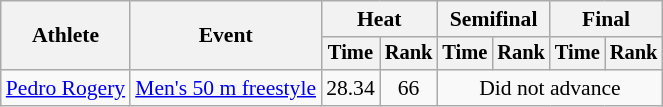<table class=wikitable style="font-size:90%">
<tr>
<th rowspan="2">Athlete</th>
<th rowspan="2">Event</th>
<th colspan="2">Heat</th>
<th colspan="2">Semifinal</th>
<th colspan="2">Final</th>
</tr>
<tr style="font-size:95%">
<th>Time</th>
<th>Rank</th>
<th>Time</th>
<th>Rank</th>
<th>Time</th>
<th>Rank</th>
</tr>
<tr align=center>
<td align=left><a href='#'>Pedro Rogery</a></td>
<td align=left><a href='#'>Men's 50 m freestyle</a></td>
<td>28.34</td>
<td>66</td>
<td colspan=4>Did not advance</td>
</tr>
</table>
